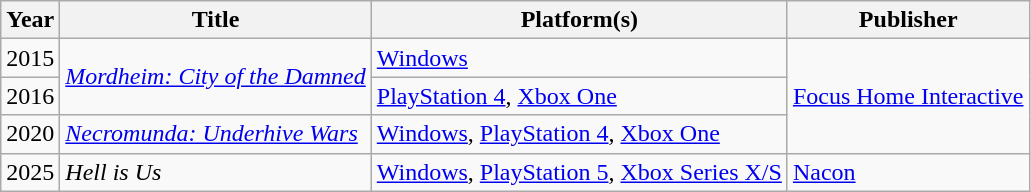<table class="wikitable sortable">
<tr>
<th>Year</th>
<th>Title</th>
<th>Platform(s)</th>
<th>Publisher</th>
</tr>
<tr>
<td>2015</td>
<td rowspan="2"><em><a href='#'>Mordheim: City of the Damned</a></em></td>
<td><a href='#'>Windows</a></td>
<td rowspan="3"><a href='#'>Focus Home Interactive</a></td>
</tr>
<tr>
<td>2016</td>
<td><a href='#'>PlayStation 4</a>, <a href='#'>Xbox One</a></td>
</tr>
<tr>
<td>2020</td>
<td><em><a href='#'>Necromunda: Underhive Wars</a></em></td>
<td><a href='#'>Windows</a>, <a href='#'>PlayStation 4</a>, <a href='#'>Xbox One</a></td>
</tr>
<tr>
<td>2025</td>
<td><em>Hell is Us</em></td>
<td><a href='#'>Windows</a>, <a href='#'>PlayStation 5</a>, <a href='#'>Xbox Series X/S</a></td>
<td><a href='#'>Nacon</a></td>
</tr>
</table>
